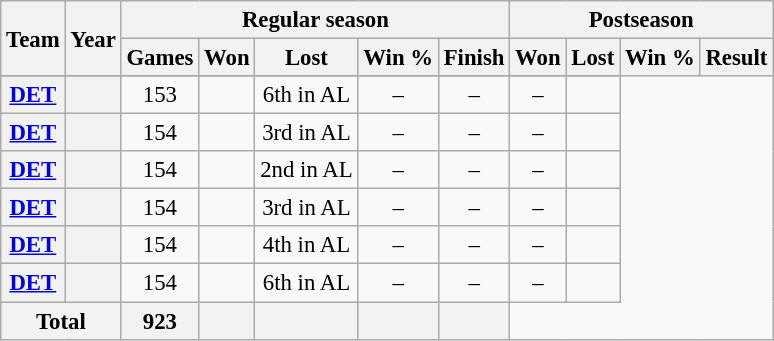<table class="wikitable" style="font-size: 95%; text-align:center;">
<tr>
<th rowspan="2">Team</th>
<th rowspan="2">Year</th>
<th colspan="5">Regular season</th>
<th colspan="4">Postseason</th>
</tr>
<tr>
<th>Games</th>
<th>Won</th>
<th>Lost</th>
<th>Win %</th>
<th>Finish</th>
<th>Won</th>
<th>Lost</th>
<th>Win %</th>
<th>Result</th>
</tr>
<tr>
</tr>
<tr>
<th><a href='#'>DET</a></th>
<th></th>
<td>153</td>
<td></td>
<td>6th in AL</td>
<td>–</td>
<td>–</td>
<td>–</td>
<td></td>
</tr>
<tr>
<th><a href='#'>DET</a></th>
<th></th>
<td>154</td>
<td></td>
<td>3rd in AL</td>
<td>–</td>
<td>–</td>
<td>–</td>
<td></td>
</tr>
<tr>
<th><a href='#'>DET</a></th>
<th></th>
<td>154</td>
<td></td>
<td>2nd in AL</td>
<td>–</td>
<td>–</td>
<td>–</td>
<td></td>
</tr>
<tr>
<th><a href='#'>DET</a></th>
<th></th>
<td>154</td>
<td></td>
<td>3rd in AL</td>
<td>–</td>
<td>–</td>
<td>–</td>
<td></td>
</tr>
<tr>
<th><a href='#'>DET</a></th>
<th></th>
<td>154</td>
<td></td>
<td>4th in AL</td>
<td>–</td>
<td>–</td>
<td>–</td>
<td></td>
</tr>
<tr>
<th><a href='#'>DET</a></th>
<th></th>
<td>154</td>
<td></td>
<td>6th in AL</td>
<td>–</td>
<td>–</td>
<td>–</td>
<td></td>
</tr>
<tr>
<th colspan="2">Total</th>
<th>923</th>
<th></th>
<th></th>
<th></th>
<th></th>
</tr>
</table>
